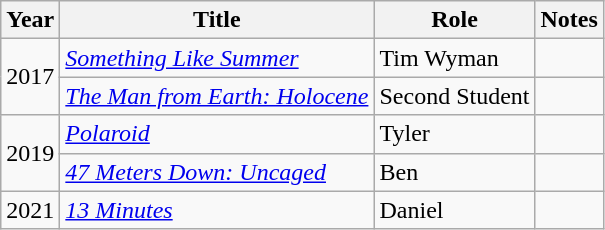<table class="wikitable sortable">
<tr>
<th>Year</th>
<th>Title</th>
<th>Role</th>
<th class="unsortable">Notes</th>
</tr>
<tr>
<td rowspan="2">2017</td>
<td><em><a href='#'>Something Like Summer</a></em></td>
<td>Tim Wyman</td>
<td></td>
</tr>
<tr>
<td><em><a href='#'>The Man from Earth: Holocene</a></em></td>
<td>Second Student</td>
<td></td>
</tr>
<tr>
<td rowspan="2">2019</td>
<td><em><a href='#'>Polaroid</a></em></td>
<td>Tyler</td>
<td></td>
</tr>
<tr>
<td><em><a href='#'>47 Meters Down: Uncaged</a></em></td>
<td>Ben</td>
<td></td>
</tr>
<tr>
<td>2021</td>
<td><em><a href='#'>13 Minutes</a></em></td>
<td>Daniel</td>
<td></td>
</tr>
</table>
